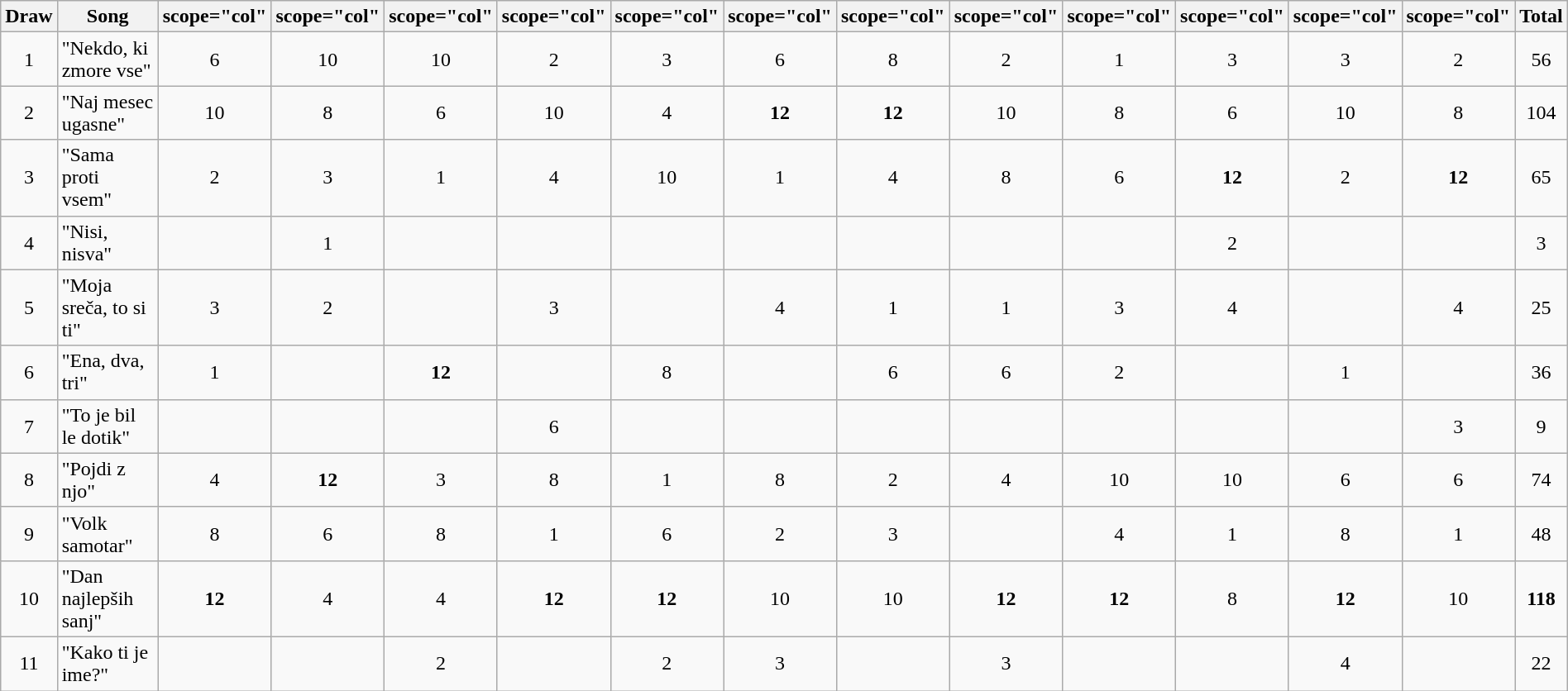<table class="wikitable plainrowheaders" style="margin: 1em auto 1em auto; text-align:center;">
<tr>
<th scope="col">Draw</th>
<th scope="col">Song</th>
<th>scope="col" </th>
<th>scope="col" </th>
<th>scope="col" </th>
<th>scope="col" </th>
<th>scope="col" </th>
<th>scope="col" </th>
<th>scope="col" </th>
<th>scope="col" </th>
<th>scope="col" </th>
<th>scope="col" </th>
<th>scope="col" </th>
<th>scope="col" </th>
<th scope="col">Total</th>
</tr>
<tr --->
<td>1</td>
<td align="left">"Nekdo, ki zmore vse"</td>
<td>6</td>
<td>10</td>
<td>10</td>
<td>2</td>
<td>3</td>
<td>6</td>
<td>8</td>
<td>2</td>
<td>1</td>
<td>3</td>
<td>3</td>
<td>2</td>
<td>56</td>
</tr>
<tr --->
<td>2</td>
<td align="left">"Naj mesec ugasne"</td>
<td>10</td>
<td>8</td>
<td>6</td>
<td>10</td>
<td>4</td>
<td><strong>12</strong></td>
<td><strong>12</strong></td>
<td>10</td>
<td>8</td>
<td>6</td>
<td>10</td>
<td>8</td>
<td>104</td>
</tr>
<tr --->
<td>3</td>
<td align="left">"Sama proti vsem"</td>
<td>2</td>
<td>3</td>
<td>1</td>
<td>4</td>
<td>10</td>
<td>1</td>
<td>4</td>
<td>8</td>
<td>6</td>
<td><strong>12</strong></td>
<td>2</td>
<td><strong>12</strong></td>
<td>65</td>
</tr>
<tr --->
<td>4</td>
<td align="left">"Nisi, nisva"</td>
<td></td>
<td>1</td>
<td></td>
<td></td>
<td></td>
<td></td>
<td></td>
<td></td>
<td></td>
<td>2</td>
<td></td>
<td></td>
<td>3</td>
</tr>
<tr --->
<td>5</td>
<td align="left">"Moja sreča, to si ti"</td>
<td>3</td>
<td>2</td>
<td></td>
<td>3</td>
<td></td>
<td>4</td>
<td>1</td>
<td>1</td>
<td>3</td>
<td>4</td>
<td></td>
<td>4</td>
<td>25</td>
</tr>
<tr --->
<td>6</td>
<td align="left">"Ena, dva, tri"</td>
<td>1</td>
<td></td>
<td><strong>12</strong></td>
<td></td>
<td>8</td>
<td></td>
<td>6</td>
<td>6</td>
<td>2</td>
<td></td>
<td>1</td>
<td></td>
<td>36</td>
</tr>
<tr --->
<td>7</td>
<td align="left">"To je bil le dotik"</td>
<td></td>
<td></td>
<td></td>
<td>6</td>
<td></td>
<td></td>
<td></td>
<td></td>
<td></td>
<td></td>
<td></td>
<td>3</td>
<td>9</td>
</tr>
<tr --->
<td>8</td>
<td align="left">"Pojdi z njo"</td>
<td>4</td>
<td><strong>12</strong></td>
<td>3</td>
<td>8</td>
<td>1</td>
<td>8</td>
<td>2</td>
<td>4</td>
<td>10</td>
<td>10</td>
<td>6</td>
<td>6</td>
<td>74</td>
</tr>
<tr --->
<td>9</td>
<td align="left">"Volk samotar"</td>
<td>8</td>
<td>6</td>
<td>8</td>
<td>1</td>
<td>6</td>
<td>2</td>
<td>3</td>
<td></td>
<td>4</td>
<td>1</td>
<td>8</td>
<td>1</td>
<td>48</td>
</tr>
<tr --->
<td>10</td>
<td align="left">"Dan najlepših sanj"</td>
<td><strong>12</strong></td>
<td>4</td>
<td>4</td>
<td><strong>12</strong></td>
<td><strong>12</strong></td>
<td>10</td>
<td>10</td>
<td><strong>12</strong></td>
<td><strong>12</strong></td>
<td>8</td>
<td><strong>12</strong></td>
<td>10</td>
<td><strong>118</strong></td>
</tr>
<tr --->
<td>11</td>
<td align="left">"Kako ti je ime?"</td>
<td></td>
<td></td>
<td>2</td>
<td></td>
<td>2</td>
<td>3</td>
<td></td>
<td>3</td>
<td></td>
<td></td>
<td>4</td>
<td></td>
<td>22</td>
</tr>
</table>
